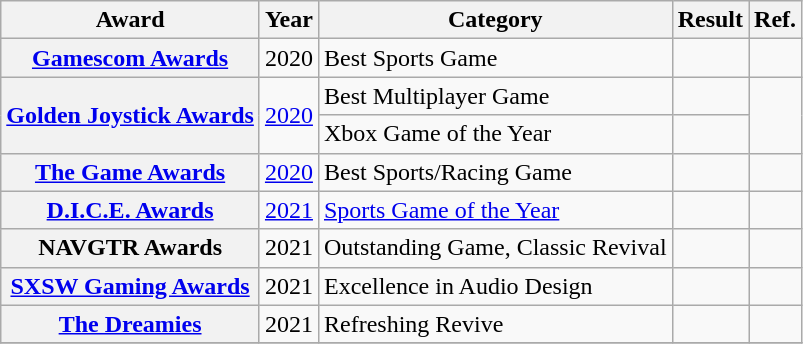<table class="wikitable plainrowheaders sortable collapsible">
<tr>
<th scope="col">Award</th>
<th scope="col">Year</th>
<th scope="col">Category</th>
<th scope="col">Result</th>
<th scope="col" class="unsortable">Ref.</th>
</tr>
<tr>
<th scope="row"><a href='#'>Gamescom Awards</a></th>
<td>2020</td>
<td>Best Sports Game</td>
<td></td>
<td></td>
</tr>
<tr>
<th scope="row" rowspan="2"><a href='#'>Golden Joystick Awards</a></th>
<td rowspan="2"><a href='#'>2020</a></td>
<td>Best Multiplayer Game</td>
<td></td>
<td rowspan="2"></td>
</tr>
<tr>
<td>Xbox Game of the Year</td>
<td></td>
</tr>
<tr>
<th scope="row"><a href='#'>The Game Awards</a></th>
<td><a href='#'>2020</a></td>
<td>Best Sports/Racing Game</td>
<td></td>
<td></td>
</tr>
<tr>
<th scope="row"><a href='#'>D.I.C.E. Awards</a></th>
<td><a href='#'>2021</a></td>
<td><a href='#'>Sports Game of the Year</a></td>
<td></td>
<td></td>
</tr>
<tr>
<th scope="row">NAVGTR Awards</th>
<td>2021</td>
<td>Outstanding Game, Classic Revival</td>
<td></td>
<td></td>
</tr>
<tr>
<th scope="row"><a href='#'>SXSW Gaming Awards</a></th>
<td>2021</td>
<td>Excellence in Audio Design</td>
<td></td>
<td></td>
</tr>
<tr>
<th scope="row"><a href='#'>The Dreamies</a></th>
<td>2021</td>
<td>Refreshing Revive</td>
<td></td>
<td></td>
</tr>
<tr>
</tr>
</table>
